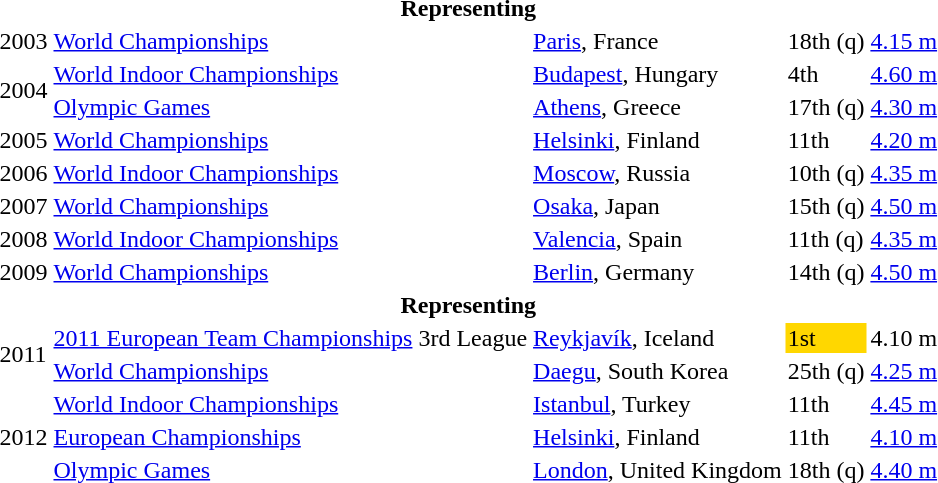<table>
<tr>
<th colspan="6">Representing </th>
</tr>
<tr>
<td>2003</td>
<td><a href='#'>World Championships</a></td>
<td><a href='#'>Paris</a>, France</td>
<td>18th (q)</td>
<td><a href='#'>4.15 m</a></td>
</tr>
<tr>
<td rowspan=2>2004</td>
<td><a href='#'>World Indoor Championships</a></td>
<td><a href='#'>Budapest</a>, Hungary</td>
<td>4th</td>
<td><a href='#'>4.60 m</a></td>
</tr>
<tr>
<td><a href='#'>Olympic Games</a></td>
<td><a href='#'>Athens</a>, Greece</td>
<td>17th (q)</td>
<td><a href='#'>4.30 m</a></td>
</tr>
<tr>
<td>2005</td>
<td><a href='#'>World Championships</a></td>
<td><a href='#'>Helsinki</a>, Finland</td>
<td>11th</td>
<td><a href='#'>4.20 m</a></td>
</tr>
<tr>
<td>2006</td>
<td><a href='#'>World Indoor Championships</a></td>
<td><a href='#'>Moscow</a>, Russia</td>
<td>10th (q)</td>
<td><a href='#'>4.35 m</a></td>
</tr>
<tr>
<td>2007</td>
<td><a href='#'>World Championships</a></td>
<td><a href='#'>Osaka</a>, Japan</td>
<td>15th (q)</td>
<td><a href='#'>4.50 m</a></td>
</tr>
<tr>
<td>2008</td>
<td><a href='#'>World Indoor Championships</a></td>
<td><a href='#'>Valencia</a>, Spain</td>
<td>11th (q)</td>
<td><a href='#'>4.35 m</a></td>
</tr>
<tr>
<td>2009</td>
<td><a href='#'>World Championships</a></td>
<td><a href='#'>Berlin</a>, Germany</td>
<td>14th (q)</td>
<td><a href='#'>4.50 m</a></td>
</tr>
<tr>
<th colspan="6">Representing </th>
</tr>
<tr>
<td rowspan=2>2011</td>
<td><a href='#'>2011 European Team Championships</a> 3rd League</td>
<td><a href='#'>Reykjavík</a>, Iceland</td>
<td bgcolor=gold>1st</td>
<td>4.10 m</td>
</tr>
<tr>
<td><a href='#'>World Championships</a></td>
<td><a href='#'>Daegu</a>, South Korea</td>
<td>25th (q)</td>
<td><a href='#'>4.25 m</a></td>
</tr>
<tr>
<td rowspan=3>2012</td>
<td><a href='#'>World Indoor Championships</a></td>
<td><a href='#'>Istanbul</a>, Turkey</td>
<td>11th</td>
<td><a href='#'>4.45 m</a></td>
</tr>
<tr>
<td><a href='#'>European Championships</a></td>
<td><a href='#'>Helsinki</a>, Finland</td>
<td>11th</td>
<td><a href='#'>4.10 m</a></td>
</tr>
<tr>
<td><a href='#'>Olympic Games</a></td>
<td><a href='#'>London</a>, United Kingdom</td>
<td>18th (q)</td>
<td><a href='#'>4.40 m</a></td>
</tr>
</table>
